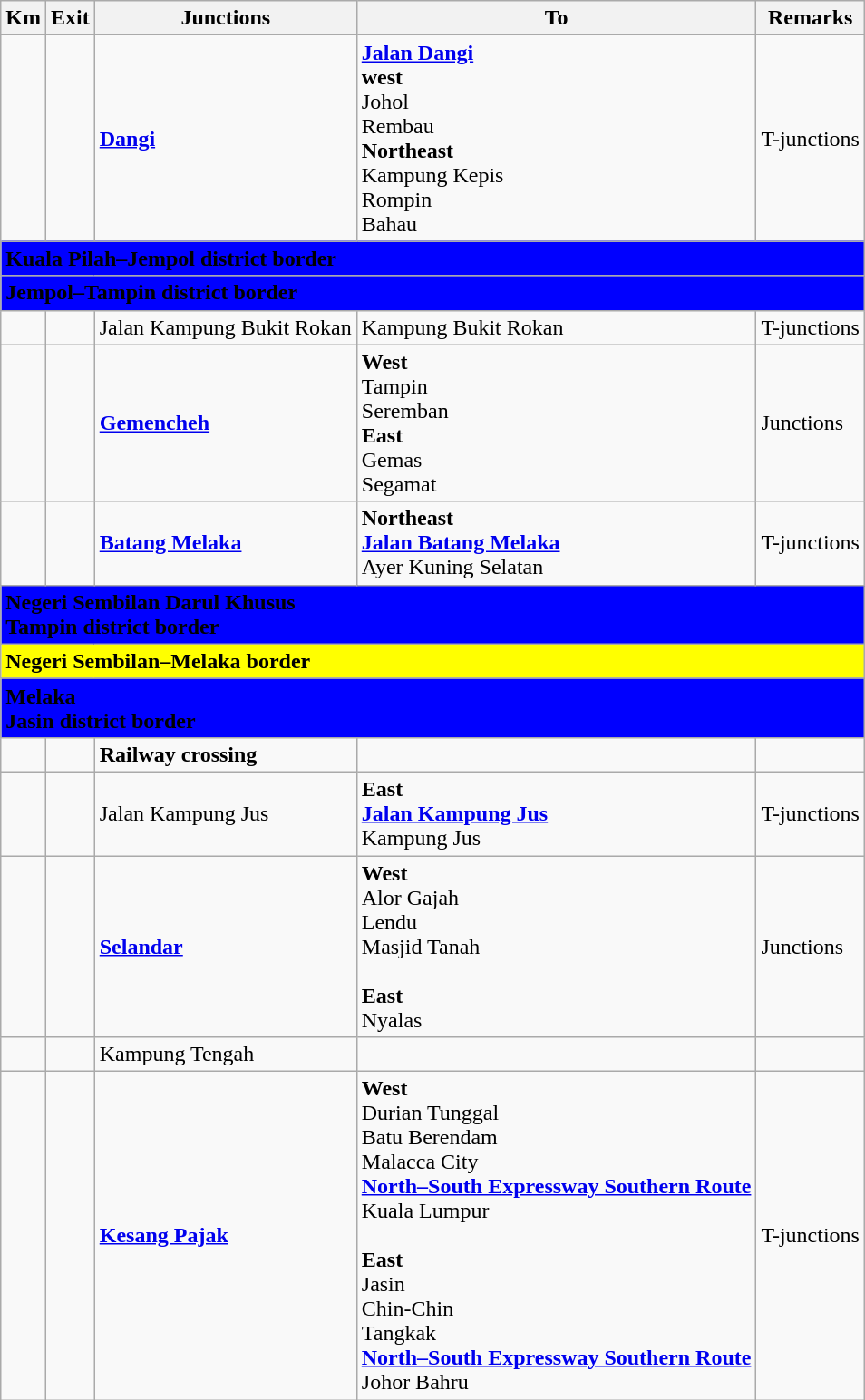<table class="wikitable">
<tr>
<th>Km</th>
<th>Exit</th>
<th>Junctions</th>
<th>To</th>
<th>Remarks</th>
</tr>
<tr>
<td></td>
<td></td>
<td><strong><a href='#'>Dangi</a></strong></td>
<td> <strong><a href='#'>Jalan Dangi</a></strong><br><strong>west</strong><br>Johol<br>Rembau<br><strong>Northeast</strong><br>Kampung Kepis<br>Rompin<br>Bahau</td>
<td>T-junctions</td>
</tr>
<tr>
<td style="width:600px" colspan="6" style="text-align:center" bgcolor="blue"><strong><span>Kuala Pilah–Jempol district border</span></strong></td>
</tr>
<tr>
<td style="width:600px" colspan="6" style="text-align:center" bgcolor="blue"><strong><span>Jempol–Tampin district border</span></strong></td>
</tr>
<tr>
<td></td>
<td></td>
<td>Jalan Kampung Bukit Rokan</td>
<td>Kampung Bukit Rokan</td>
<td>T-junctions</td>
</tr>
<tr>
<td></td>
<td></td>
<td><strong><a href='#'>Gemencheh</a></strong></td>
<td><strong>West</strong><br> Tampin<br> Seremban<br><strong>East</strong><br> Gemas<br> Segamat</td>
<td>Junctions</td>
</tr>
<tr>
<td></td>
<td></td>
<td><strong><a href='#'>Batang Melaka</a></strong></td>
<td><strong>Northeast</strong><br> <strong><a href='#'>Jalan Batang Melaka</a></strong><br>Ayer Kuning Selatan</td>
<td>T-junctions</td>
</tr>
<tr>
<td style="width:600px" colspan="6" style="text-align:center" bgcolor="blue"><strong><span>Negeri Sembilan Darul Khusus<br>Tampin district border</span></strong></td>
</tr>
<tr>
<td style="width:600px" colspan="6" style="text-align:center" bgcolor="yellow"><strong><span>Negeri Sembilan–Melaka border</span></strong></td>
</tr>
<tr>
<td style="width:600px" colspan="6" style="text-align:center" bgcolor="blue"><strong><span>Melaka<br>Jasin district border</span></strong></td>
</tr>
<tr>
<td></td>
<td></td>
<td><strong>Railway crossing</strong></td>
<td></td>
<td></td>
</tr>
<tr>
<td></td>
<td></td>
<td>Jalan Kampung Jus</td>
<td><strong>East</strong><br> <strong><a href='#'>Jalan Kampung Jus</a></strong><br>Kampung Jus</td>
<td>T-junctions</td>
</tr>
<tr>
<td></td>
<td></td>
<td><strong><a href='#'>Selandar</a></strong></td>
<td><strong>West</strong><br> Alor Gajah<br> Lendu<br> Masjid Tanah<br><br><strong>East</strong><br> Nyalas</td>
<td>Junctions</td>
</tr>
<tr>
<td></td>
<td></td>
<td>Kampung Tengah</td>
<td></td>
<td></td>
</tr>
<tr>
<td></td>
<td></td>
<td><strong><a href='#'>Kesang Pajak</a></strong></td>
<td><strong>West</strong><br> Durian Tunggal<br> Batu Berendam<br> Malacca City<br>  <strong><a href='#'>North–South Expressway Southern Route</a></strong><br>Kuala Lumpur<br><br><strong>East</strong><br> Jasin<br> Chin-Chin<br> Tangkak<br>  <strong><a href='#'>North–South Expressway Southern Route</a></strong><br>Johor Bahru</td>
<td>T-junctions</td>
</tr>
</table>
